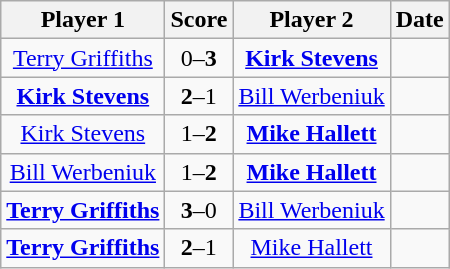<table class="wikitable" style="text-align: center">
<tr>
<th>Player 1</th>
<th>Score</th>
<th>Player 2</th>
<th>Date</th>
</tr>
<tr>
<td> <a href='#'>Terry Griffiths</a></td>
<td>0–<strong>3</strong></td>
<td> <strong><a href='#'>Kirk Stevens</a></strong></td>
<td></td>
</tr>
<tr>
<td> <strong><a href='#'>Kirk Stevens</a></strong></td>
<td><strong>2</strong>–1</td>
<td> <a href='#'>Bill Werbeniuk</a></td>
<td></td>
</tr>
<tr>
<td> <a href='#'>Kirk Stevens</a></td>
<td>1–<strong>2</strong></td>
<td> <strong><a href='#'>Mike Hallett</a></strong></td>
<td></td>
</tr>
<tr>
<td> <a href='#'>Bill Werbeniuk</a></td>
<td>1–<strong>2</strong></td>
<td> <strong><a href='#'>Mike Hallett</a></strong></td>
<td></td>
</tr>
<tr>
<td> <strong><a href='#'>Terry Griffiths</a></strong></td>
<td><strong>3</strong>–0</td>
<td> <a href='#'>Bill Werbeniuk</a></td>
<td></td>
</tr>
<tr>
<td> <strong><a href='#'>Terry Griffiths</a></strong></td>
<td><strong>2</strong>–1</td>
<td> <a href='#'>Mike Hallett</a></td>
<td></td>
</tr>
</table>
